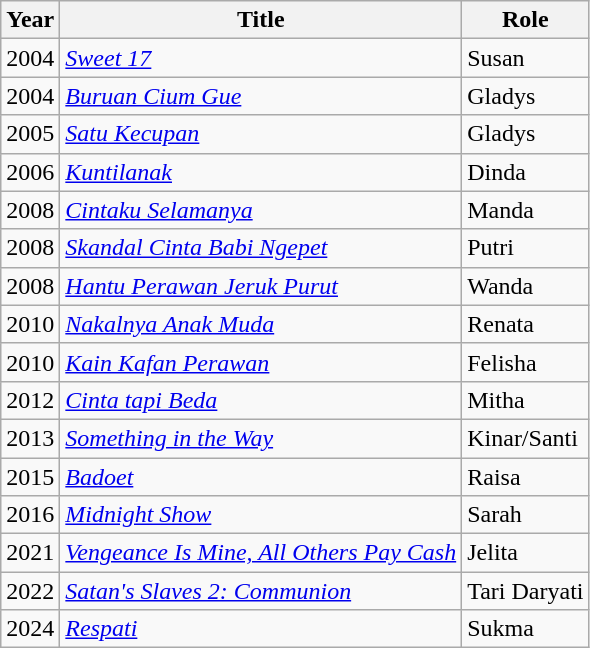<table class="wikitable">
<tr>
<th>Year</th>
<th>Title</th>
<th>Role</th>
</tr>
<tr>
<td>2004</td>
<td><em><a href='#'>Sweet 17</a></em></td>
<td>Susan</td>
</tr>
<tr>
<td>2004</td>
<td><em><a href='#'>Buruan Cium Gue</a></em></td>
<td>Gladys</td>
</tr>
<tr>
<td>2005</td>
<td><em><a href='#'>Satu Kecupan</a></em></td>
<td>Gladys</td>
</tr>
<tr>
<td>2006</td>
<td><em><a href='#'>Kuntilanak</a></em></td>
<td>Dinda</td>
</tr>
<tr>
<td>2008</td>
<td><em><a href='#'>Cintaku Selamanya</a></em></td>
<td>Manda</td>
</tr>
<tr>
<td>2008</td>
<td><em><a href='#'>Skandal Cinta Babi Ngepet</a></em></td>
<td>Putri</td>
</tr>
<tr>
<td>2008</td>
<td><em><a href='#'>Hantu Perawan Jeruk Purut</a></em></td>
<td>Wanda</td>
</tr>
<tr>
<td>2010</td>
<td><em><a href='#'>Nakalnya Anak Muda</a></em></td>
<td>Renata</td>
</tr>
<tr>
<td>2010</td>
<td><em><a href='#'>Kain Kafan Perawan</a></em></td>
<td>Felisha</td>
</tr>
<tr>
<td>2012</td>
<td><em><a href='#'>Cinta tapi Beda</a></em></td>
<td>Mitha</td>
</tr>
<tr>
<td>2013</td>
<td><em><a href='#'>Something in the Way</a></em></td>
<td>Kinar/Santi</td>
</tr>
<tr>
<td>2015</td>
<td><em><a href='#'>Badoet</a></em></td>
<td>Raisa</td>
</tr>
<tr>
<td>2016</td>
<td><em><a href='#'>Midnight Show</a></em></td>
<td>Sarah</td>
</tr>
<tr>
<td>2021</td>
<td><em><a href='#'>Vengeance Is Mine, All Others Pay Cash</a></em></td>
<td>Jelita</td>
</tr>
<tr>
<td>2022</td>
<td><em><a href='#'>Satan's Slaves 2: Communion</a></em></td>
<td>Tari Daryati</td>
</tr>
<tr>
<td>2024</td>
<td><em><a href='#'>Respati</a></em></td>
<td>Sukma</td>
</tr>
</table>
